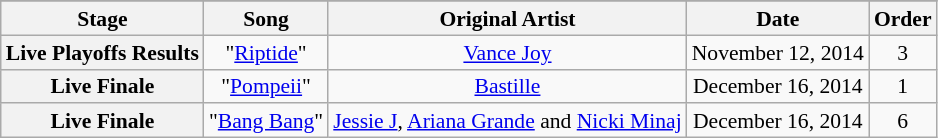<table class="wikitable" style="text-align:center; font-size:90%; line-height:16px;">
<tr>
</tr>
<tr>
<th scope="col">Stage</th>
<th scope="col">Song</th>
<th scope="col">Original Artist</th>
<th scope="col">Date</th>
<th scope="col">Order</th>
</tr>
<tr>
<th scope="row">Live Playoffs Results</th>
<td>"<a href='#'>Riptide</a>" </td>
<td><a href='#'>Vance Joy</a></td>
<td>November 12, 2014</td>
<td>3</td>
</tr>
<tr>
<th scope="row">Live Finale</th>
<td>"<a href='#'>Pompeii</a>" </td>
<td><a href='#'>Bastille</a></td>
<td>December 16, 2014</td>
<td>1</td>
</tr>
<tr>
<th scope="row">Live Finale</th>
<td>"<a href='#'>Bang Bang</a>" </td>
<td><a href='#'>Jessie J</a>, <a href='#'>Ariana Grande</a> and <a href='#'>Nicki Minaj</a></td>
<td>December 16, 2014</td>
<td>6</td>
</tr>
</table>
